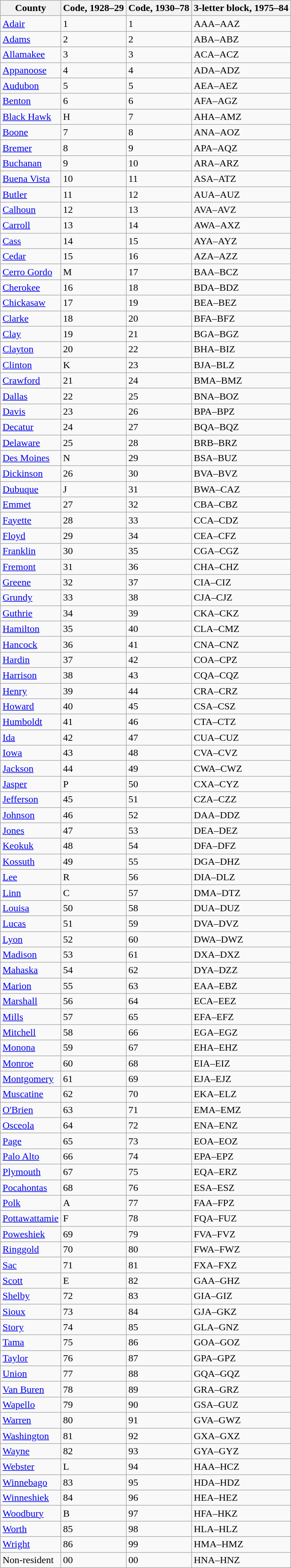<table class="wikitable collapsible collapsed sortable">
<tr>
<th>County</th>
<th data-sort-type="text">Code, 1928–29</th>
<th>Code, 1930–78</th>
<th>3-letter block, 1975–84</th>
</tr>
<tr>
<td><a href='#'>Adair</a></td>
<td>1</td>
<td>1</td>
<td>AAA–AAZ</td>
</tr>
<tr>
<td><a href='#'>Adams</a></td>
<td>2</td>
<td>2</td>
<td>ABA–ABZ</td>
</tr>
<tr>
<td><a href='#'>Allamakee</a></td>
<td>3</td>
<td>3</td>
<td>ACA–ACZ</td>
</tr>
<tr>
<td><a href='#'>Appanoose</a></td>
<td>4</td>
<td>4</td>
<td>ADA–ADZ</td>
</tr>
<tr>
<td><a href='#'>Audubon</a></td>
<td>5</td>
<td>5</td>
<td>AEA–AEZ</td>
</tr>
<tr>
<td><a href='#'>Benton</a></td>
<td>6</td>
<td>6</td>
<td>AFA–AGZ</td>
</tr>
<tr>
<td><a href='#'>Black Hawk</a></td>
<td>H</td>
<td>7</td>
<td>AHA–AMZ</td>
</tr>
<tr>
<td><a href='#'>Boone</a></td>
<td>7</td>
<td>8</td>
<td>ANA–AOZ</td>
</tr>
<tr>
<td><a href='#'>Bremer</a></td>
<td>8</td>
<td>9</td>
<td>APA–AQZ</td>
</tr>
<tr>
<td><a href='#'>Buchanan</a></td>
<td>9</td>
<td>10</td>
<td>ARA–ARZ</td>
</tr>
<tr>
<td><a href='#'>Buena Vista</a></td>
<td>10</td>
<td>11</td>
<td>ASA–ATZ</td>
</tr>
<tr>
<td><a href='#'>Butler</a></td>
<td>11</td>
<td>12</td>
<td>AUA–AUZ</td>
</tr>
<tr>
<td><a href='#'>Calhoun</a></td>
<td>12</td>
<td>13</td>
<td>AVA–AVZ</td>
</tr>
<tr>
<td><a href='#'>Carroll</a></td>
<td>13</td>
<td>14</td>
<td>AWA–AXZ</td>
</tr>
<tr>
<td><a href='#'>Cass</a></td>
<td>14</td>
<td>15</td>
<td>AYA–AYZ</td>
</tr>
<tr>
<td><a href='#'>Cedar</a></td>
<td>15</td>
<td>16</td>
<td>AZA–AZZ</td>
</tr>
<tr>
<td><a href='#'>Cerro Gordo</a></td>
<td>M</td>
<td>17</td>
<td>BAA–BCZ</td>
</tr>
<tr>
<td><a href='#'>Cherokee</a></td>
<td>16</td>
<td>18</td>
<td>BDA–BDZ</td>
</tr>
<tr>
<td><a href='#'>Chickasaw</a></td>
<td>17</td>
<td>19</td>
<td>BEA–BEZ</td>
</tr>
<tr>
<td><a href='#'>Clarke</a></td>
<td>18</td>
<td>20</td>
<td>BFA–BFZ</td>
</tr>
<tr>
<td><a href='#'>Clay</a></td>
<td>19</td>
<td>21</td>
<td>BGA–BGZ</td>
</tr>
<tr>
<td><a href='#'>Clayton</a></td>
<td>20</td>
<td>22</td>
<td>BHA–BIZ</td>
</tr>
<tr>
<td><a href='#'>Clinton</a></td>
<td>K</td>
<td>23</td>
<td>BJA–BLZ</td>
</tr>
<tr>
<td><a href='#'>Crawford</a></td>
<td>21</td>
<td>24</td>
<td>BMA–BMZ</td>
</tr>
<tr>
<td><a href='#'>Dallas</a></td>
<td>22</td>
<td>25</td>
<td>BNA–BOZ</td>
</tr>
<tr>
<td><a href='#'>Davis</a></td>
<td>23</td>
<td>26</td>
<td>BPA–BPZ</td>
</tr>
<tr>
<td><a href='#'>Decatur</a></td>
<td>24</td>
<td>27</td>
<td>BQA–BQZ</td>
</tr>
<tr>
<td><a href='#'>Delaware</a></td>
<td>25</td>
<td>28</td>
<td>BRB–BRZ</td>
</tr>
<tr>
<td><a href='#'>Des Moines</a></td>
<td>N</td>
<td>29</td>
<td>BSA–BUZ</td>
</tr>
<tr>
<td><a href='#'>Dickinson</a></td>
<td>26</td>
<td>30</td>
<td>BVA–BVZ</td>
</tr>
<tr>
<td><a href='#'>Dubuque</a></td>
<td>J</td>
<td>31</td>
<td>BWA–CAZ</td>
</tr>
<tr>
<td><a href='#'>Emmet</a></td>
<td>27</td>
<td>32</td>
<td>CBA–CBZ</td>
</tr>
<tr>
<td><a href='#'>Fayette</a></td>
<td>28</td>
<td>33</td>
<td>CCA–CDZ</td>
</tr>
<tr>
<td><a href='#'>Floyd</a></td>
<td>29</td>
<td>34</td>
<td>CEA–CFZ</td>
</tr>
<tr>
<td><a href='#'>Franklin</a></td>
<td>30</td>
<td>35</td>
<td>CGA–CGZ</td>
</tr>
<tr>
<td><a href='#'>Fremont</a></td>
<td>31</td>
<td>36</td>
<td>CHA–CHZ</td>
</tr>
<tr>
<td><a href='#'>Greene</a></td>
<td>32</td>
<td>37</td>
<td>CIA–CIZ</td>
</tr>
<tr>
<td><a href='#'>Grundy</a></td>
<td>33</td>
<td>38</td>
<td>CJA–CJZ</td>
</tr>
<tr>
<td><a href='#'>Guthrie</a></td>
<td>34</td>
<td>39</td>
<td>CKA–CKZ</td>
</tr>
<tr>
<td><a href='#'>Hamilton</a></td>
<td>35</td>
<td>40</td>
<td>CLA–CMZ</td>
</tr>
<tr>
<td><a href='#'>Hancock</a></td>
<td>36</td>
<td>41</td>
<td>CNA–CNZ</td>
</tr>
<tr>
<td><a href='#'>Hardin</a></td>
<td>37</td>
<td>42</td>
<td>COA–CPZ</td>
</tr>
<tr>
<td><a href='#'>Harrison</a></td>
<td>38</td>
<td>43</td>
<td>CQA–CQZ</td>
</tr>
<tr>
<td><a href='#'>Henry</a></td>
<td>39</td>
<td>44</td>
<td>CRA–CRZ</td>
</tr>
<tr>
<td><a href='#'>Howard</a></td>
<td>40</td>
<td>45</td>
<td>CSA–CSZ</td>
</tr>
<tr>
<td><a href='#'>Humboldt</a></td>
<td>41</td>
<td>46</td>
<td>CTA–CTZ</td>
</tr>
<tr>
<td><a href='#'>Ida</a></td>
<td>42</td>
<td>47</td>
<td>CUA–CUZ</td>
</tr>
<tr>
<td><a href='#'>Iowa</a></td>
<td>43</td>
<td>48</td>
<td>CVA–CVZ</td>
</tr>
<tr>
<td><a href='#'>Jackson</a></td>
<td>44</td>
<td>49</td>
<td>CWA–CWZ</td>
</tr>
<tr>
<td><a href='#'>Jasper</a></td>
<td>P</td>
<td>50</td>
<td>CXA–CYZ</td>
</tr>
<tr>
<td><a href='#'>Jefferson</a></td>
<td>45</td>
<td>51</td>
<td>CZA–CZZ</td>
</tr>
<tr>
<td><a href='#'>Johnson</a></td>
<td>46</td>
<td>52</td>
<td>DAA–DDZ</td>
</tr>
<tr>
<td><a href='#'>Jones</a></td>
<td>47</td>
<td>53</td>
<td>DEA–DEZ</td>
</tr>
<tr>
<td><a href='#'>Keokuk</a></td>
<td>48</td>
<td>54</td>
<td>DFA–DFZ</td>
</tr>
<tr>
<td><a href='#'>Kossuth</a></td>
<td>49</td>
<td>55</td>
<td>DGA–DHZ</td>
</tr>
<tr>
<td><a href='#'>Lee</a></td>
<td>R</td>
<td>56</td>
<td>DIA–DLZ</td>
</tr>
<tr>
<td><a href='#'>Linn</a></td>
<td>C</td>
<td>57</td>
<td>DMA–DTZ</td>
</tr>
<tr>
<td><a href='#'>Louisa</a></td>
<td>50</td>
<td>58</td>
<td>DUA–DUZ</td>
</tr>
<tr>
<td><a href='#'>Lucas</a></td>
<td>51</td>
<td>59</td>
<td>DVA–DVZ</td>
</tr>
<tr>
<td><a href='#'>Lyon</a></td>
<td>52</td>
<td>60</td>
<td>DWA–DWZ</td>
</tr>
<tr>
<td><a href='#'>Madison</a></td>
<td>53</td>
<td>61</td>
<td>DXA–DXZ</td>
</tr>
<tr>
<td><a href='#'>Mahaska</a></td>
<td>54</td>
<td>62</td>
<td>DYA–DZZ</td>
</tr>
<tr>
<td><a href='#'>Marion</a></td>
<td>55</td>
<td>63</td>
<td>EAA–EBZ</td>
</tr>
<tr>
<td><a href='#'>Marshall</a></td>
<td>56</td>
<td>64</td>
<td>ECA–EEZ</td>
</tr>
<tr>
<td><a href='#'>Mills</a></td>
<td>57</td>
<td>65</td>
<td>EFA–EFZ</td>
</tr>
<tr>
<td><a href='#'>Mitchell</a></td>
<td>58</td>
<td>66</td>
<td>EGA–EGZ</td>
</tr>
<tr>
<td><a href='#'>Monona</a></td>
<td>59</td>
<td>67</td>
<td>EHA–EHZ</td>
</tr>
<tr>
<td><a href='#'>Monroe</a></td>
<td>60</td>
<td>68</td>
<td>EIA–EIZ</td>
</tr>
<tr>
<td><a href='#'>Montgomery</a></td>
<td>61</td>
<td>69</td>
<td>EJA–EJZ</td>
</tr>
<tr>
<td><a href='#'>Muscatine</a></td>
<td>62</td>
<td>70</td>
<td>EKA–ELZ</td>
</tr>
<tr>
<td><a href='#'>O'Brien</a></td>
<td>63</td>
<td>71</td>
<td>EMA–EMZ</td>
</tr>
<tr>
<td><a href='#'>Osceola</a></td>
<td>64</td>
<td>72</td>
<td>ENA–ENZ</td>
</tr>
<tr>
<td><a href='#'>Page</a></td>
<td>65</td>
<td>73</td>
<td>EOA–EOZ</td>
</tr>
<tr>
<td><a href='#'>Palo Alto</a></td>
<td>66</td>
<td>74</td>
<td>EPA–EPZ</td>
</tr>
<tr>
<td><a href='#'>Plymouth</a></td>
<td>67</td>
<td>75</td>
<td>EQA–ERZ</td>
</tr>
<tr>
<td><a href='#'>Pocahontas</a></td>
<td>68</td>
<td>76</td>
<td>ESA–ESZ</td>
</tr>
<tr>
<td><a href='#'>Polk</a></td>
<td>A</td>
<td>77</td>
<td>FAA–FPZ</td>
</tr>
<tr>
<td><a href='#'>Pottawattamie</a></td>
<td>F</td>
<td>78</td>
<td>FQA–FUZ</td>
</tr>
<tr>
<td><a href='#'>Poweshiek</a></td>
<td>69</td>
<td>79</td>
<td>FVA–FVZ</td>
</tr>
<tr>
<td><a href='#'>Ringgold</a></td>
<td>70</td>
<td>80</td>
<td>FWA–FWZ</td>
</tr>
<tr>
<td><a href='#'>Sac</a></td>
<td>71</td>
<td>81</td>
<td>FXA–FXZ</td>
</tr>
<tr>
<td><a href='#'>Scott</a></td>
<td>E</td>
<td>82</td>
<td>GAA–GHZ</td>
</tr>
<tr>
<td><a href='#'>Shelby</a></td>
<td>72</td>
<td>83</td>
<td>GIA–GIZ</td>
</tr>
<tr>
<td><a href='#'>Sioux</a></td>
<td>73</td>
<td>84</td>
<td>GJA–GKZ</td>
</tr>
<tr>
<td><a href='#'>Story</a></td>
<td>74</td>
<td>85</td>
<td>GLA–GNZ</td>
</tr>
<tr>
<td><a href='#'>Tama</a></td>
<td>75</td>
<td>86</td>
<td>GOA–GOZ</td>
</tr>
<tr>
<td><a href='#'>Taylor</a></td>
<td>76</td>
<td>87</td>
<td>GPA–GPZ</td>
</tr>
<tr>
<td><a href='#'>Union</a></td>
<td>77</td>
<td>88</td>
<td>GQA–GQZ</td>
</tr>
<tr>
<td><a href='#'>Van Buren</a></td>
<td>78</td>
<td>89</td>
<td>GRA–GRZ</td>
</tr>
<tr>
<td><a href='#'>Wapello</a></td>
<td>79</td>
<td>90</td>
<td>GSA–GUZ</td>
</tr>
<tr>
<td><a href='#'>Warren</a></td>
<td>80</td>
<td>91</td>
<td>GVA–GWZ</td>
</tr>
<tr>
<td><a href='#'>Washington</a></td>
<td>81</td>
<td>92</td>
<td>GXA–GXZ</td>
</tr>
<tr>
<td><a href='#'>Wayne</a></td>
<td>82</td>
<td>93</td>
<td>GYA–GYZ</td>
</tr>
<tr>
<td><a href='#'>Webster</a></td>
<td>L</td>
<td>94</td>
<td>HAA–HCZ</td>
</tr>
<tr>
<td><a href='#'>Winnebago</a></td>
<td>83</td>
<td>95</td>
<td>HDA–HDZ</td>
</tr>
<tr>
<td><a href='#'>Winneshiek</a></td>
<td>84</td>
<td>96</td>
<td>HEA–HEZ</td>
</tr>
<tr>
<td><a href='#'>Woodbury</a></td>
<td>B</td>
<td>97</td>
<td>HFA–HKZ</td>
</tr>
<tr>
<td><a href='#'>Worth</a></td>
<td>85</td>
<td>98</td>
<td>HLA–HLZ</td>
</tr>
<tr>
<td><a href='#'>Wright</a></td>
<td>86</td>
<td>99</td>
<td>HMA–HMZ</td>
</tr>
<tr>
<td>Non-resident</td>
<td>00</td>
<td>00</td>
<td>HNA–HNZ</td>
</tr>
</table>
